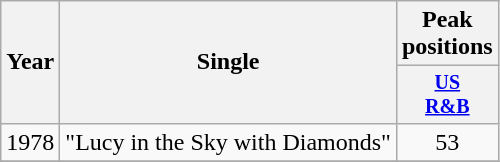<table class="wikitable" style="text-align:center;">
<tr>
<th rowspan="2">Year</th>
<th rowspan="2">Single</th>
<th colspan="1">Peak<br>positions</th>
</tr>
<tr style="font-size:smaller;">
<th width="40"><a href='#'>US<br>R&B</a><br></th>
</tr>
<tr>
<td rowspan="1">1978</td>
<td align="left">"Lucy in the Sky with Diamonds"</td>
<td>53</td>
</tr>
<tr>
</tr>
</table>
